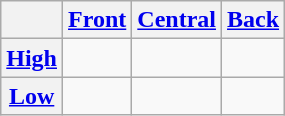<table class="wikitable" style=text-align:center>
<tr>
<th></th>
<th><a href='#'>Front</a></th>
<th><a href='#'>Central</a></th>
<th><a href='#'>Back</a></th>
</tr>
<tr>
<th><a href='#'>High</a></th>
<td></td>
<td></td>
<td></td>
</tr>
<tr>
<th><a href='#'>Low</a></th>
<td></td>
<td></td>
<td></td>
</tr>
</table>
